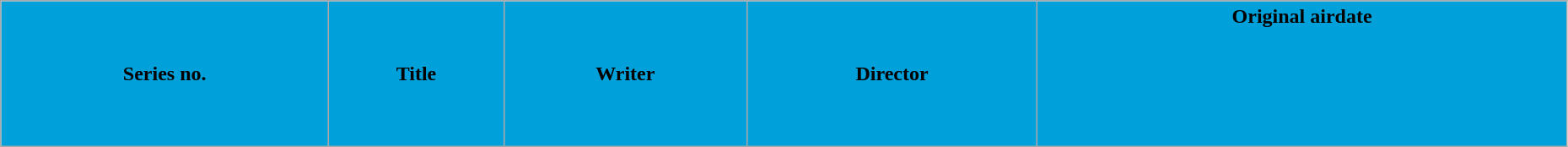<table class="wikitable plainrowheaders" style="width:98%;">
<tr>
<th style="background-color: #00A0DA;">Series no.</th>
<th style="background-color: #00A0DA;">Title</th>
<th style="background-color: #00A0DA;">Writer</th>
<th style="background-color: #00A0DA;">Director</th>
<th style="background-color: #00A0DA;">Original airdate<br><br><br><br><br><br></th>
</tr>
</table>
